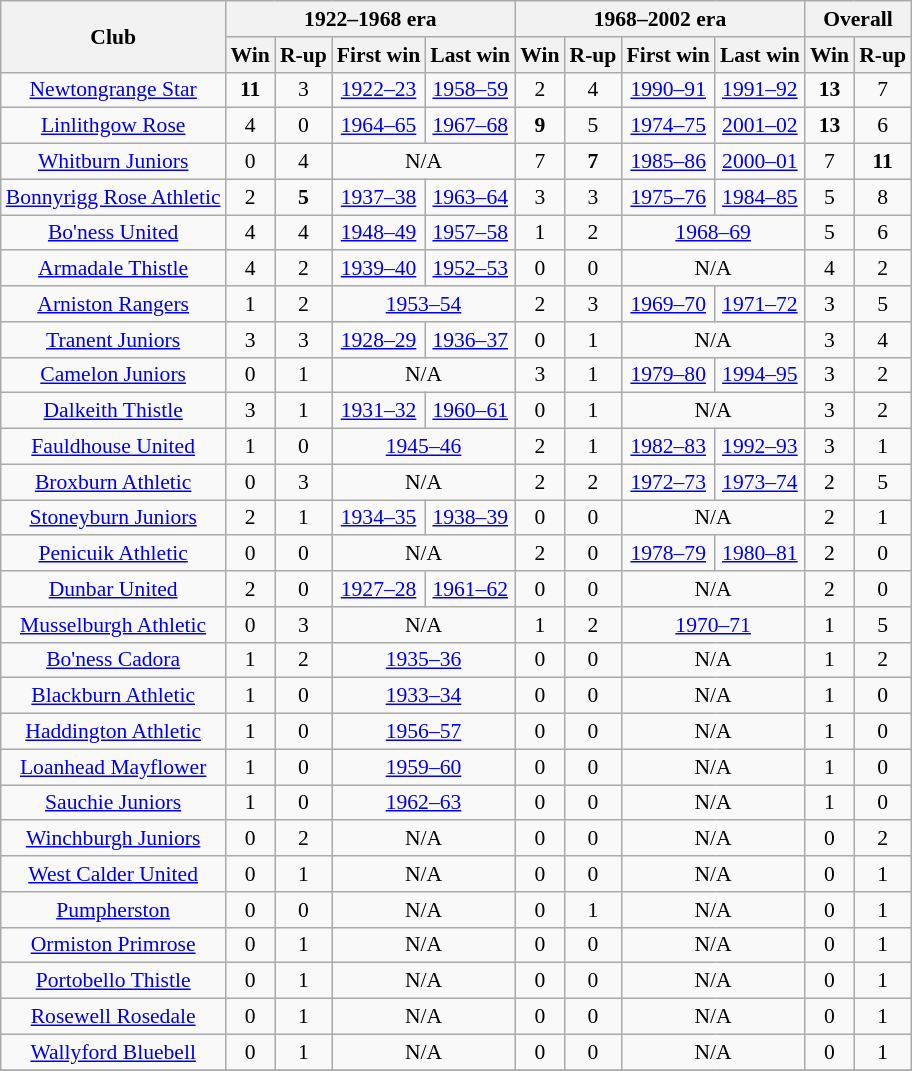<table class="wikitable sortable" style="text-align: center; font-size:90%">
<tr>
<th rowspan=2>Club</th>
<th colspan=4>1922–1968 era</th>
<th colspan=4>1968–2002 era</th>
<th colspan=2>Overall</th>
</tr>
<tr>
<th>Win</th>
<th>R-up</th>
<th>First win</th>
<th>Last win</th>
<th>Win</th>
<th>R-up</th>
<th>First win</th>
<th>Last win</th>
<th>Win</th>
<th>R-up</th>
</tr>
<tr>
<td><a href='#'>Newtongrange Star</a></td>
<td><strong>11</strong></td>
<td>3</td>
<td><a href='#'>1922–23</a></td>
<td><a href='#'>1958–59</a></td>
<td>2</td>
<td>4</td>
<td><a href='#'>1990–91</a></td>
<td><a href='#'>1991–92</a></td>
<td><strong>13</strong></td>
<td>7</td>
</tr>
<tr>
<td><a href='#'>Linlithgow Rose</a></td>
<td>4</td>
<td>0</td>
<td><a href='#'>1964–65</a></td>
<td><a href='#'>1967–68</a></td>
<td><strong>9</strong></td>
<td>5</td>
<td><a href='#'>1974–75</a></td>
<td><a href='#'>2001–02</a></td>
<td><strong>13</strong></td>
<td>6</td>
</tr>
<tr>
<td><a href='#'>Whitburn Juniors</a></td>
<td>0</td>
<td>4</td>
<td colspan=2>N/A</td>
<td>7</td>
<td><strong>7</strong></td>
<td><a href='#'>1985–86</a></td>
<td><a href='#'>2000–01</a></td>
<td>7</td>
<td><strong>11</strong></td>
</tr>
<tr>
<td><a href='#'>Bonnyrigg Rose Athletic</a></td>
<td>2</td>
<td><strong>5</strong></td>
<td><a href='#'>1937–38</a></td>
<td><a href='#'>1963–64</a></td>
<td>3</td>
<td>3</td>
<td><a href='#'>1975–76</a></td>
<td><a href='#'>1984–85</a></td>
<td>5</td>
<td>8</td>
</tr>
<tr>
<td><a href='#'>Bo'ness United</a></td>
<td>4</td>
<td>4</td>
<td><a href='#'>1948–49</a></td>
<td><a href='#'>1957–58</a></td>
<td>1</td>
<td>2</td>
<td colspan=2><a href='#'>1968–69</a></td>
<td>5</td>
<td>6</td>
</tr>
<tr>
<td><a href='#'>Armadale Thistle</a></td>
<td>4</td>
<td>2</td>
<td><a href='#'>1939–40</a></td>
<td><a href='#'>1952–53</a></td>
<td>0</td>
<td>0</td>
<td colspan=2>N/A</td>
<td>4</td>
<td>2</td>
</tr>
<tr>
<td><a href='#'>Arniston Rangers</a></td>
<td>1</td>
<td>2</td>
<td colspan=2><a href='#'>1953–54</a></td>
<td>2</td>
<td>3</td>
<td><a href='#'>1969–70</a></td>
<td><a href='#'>1971–72</a></td>
<td>3</td>
<td>5</td>
</tr>
<tr>
<td><a href='#'>Tranent Juniors</a></td>
<td>3</td>
<td>3</td>
<td><a href='#'>1928–29</a></td>
<td><a href='#'>1936–37</a></td>
<td>0</td>
<td>1</td>
<td colspan=2>N/A</td>
<td>3</td>
<td>4</td>
</tr>
<tr>
<td><a href='#'>Camelon Juniors</a></td>
<td>0</td>
<td>1</td>
<td colspan=2>N/A</td>
<td>3</td>
<td>1</td>
<td><a href='#'>1979–80</a></td>
<td><a href='#'>1994–95</a></td>
<td>3</td>
<td>2</td>
</tr>
<tr>
<td><a href='#'>Dalkeith Thistle</a></td>
<td>3</td>
<td>1</td>
<td><a href='#'>1931–32</a></td>
<td><a href='#'>1960–61</a></td>
<td>0</td>
<td>1</td>
<td colspan=2>N/A</td>
<td>3</td>
<td>2</td>
</tr>
<tr>
<td><a href='#'>Fauldhouse United</a></td>
<td>1</td>
<td>0</td>
<td colspan=2><a href='#'>1945–46</a></td>
<td>2</td>
<td>1</td>
<td><a href='#'>1982–83</a></td>
<td><a href='#'>1992–93</a></td>
<td>3</td>
<td>1</td>
</tr>
<tr>
<td><a href='#'>Broxburn Athletic</a></td>
<td>0</td>
<td>3</td>
<td colspan=2>N/A</td>
<td>2</td>
<td>2</td>
<td><a href='#'>1972–73</a></td>
<td><a href='#'>1973–74</a></td>
<td>2</td>
<td>5</td>
</tr>
<tr>
<td><a href='#'>Stoneyburn Juniors</a></td>
<td>2</td>
<td>1</td>
<td><a href='#'>1934–35</a></td>
<td><a href='#'>1938–39</a></td>
<td>0</td>
<td>0</td>
<td colspan=2>N/A</td>
<td>2</td>
<td>1</td>
</tr>
<tr>
<td><a href='#'>Penicuik Athletic</a></td>
<td>0</td>
<td>0</td>
<td colspan=2>N/A</td>
<td>2</td>
<td>0</td>
<td><a href='#'>1978–79</a></td>
<td><a href='#'>1980–81</a></td>
<td>2</td>
<td>0</td>
</tr>
<tr>
<td><a href='#'>Dunbar United</a></td>
<td>2</td>
<td>0</td>
<td><a href='#'>1927–28</a></td>
<td><a href='#'>1961–62</a></td>
<td>0</td>
<td>0</td>
<td colspan=2>N/A</td>
<td>2</td>
<td>0</td>
</tr>
<tr>
<td><a href='#'>Musselburgh Athletic</a></td>
<td>0</td>
<td>3</td>
<td colspan=2>N/A</td>
<td>1</td>
<td>2</td>
<td colspan=2><a href='#'>1970–71</a></td>
<td>1</td>
<td>5</td>
</tr>
<tr>
<td><a href='#'>Bo'ness Cadora</a></td>
<td>1</td>
<td>2</td>
<td colspan=2><a href='#'>1935–36</a></td>
<td>0</td>
<td>0</td>
<td colspan=2>N/A</td>
<td>1</td>
<td>2</td>
</tr>
<tr>
<td><a href='#'>Blackburn Athletic</a></td>
<td>1</td>
<td>0</td>
<td colspan=2><a href='#'>1933–34</a></td>
<td>0</td>
<td>0</td>
<td colspan=2>N/A</td>
<td>1</td>
<td>0</td>
</tr>
<tr>
<td><a href='#'>Haddington Athletic</a></td>
<td>1</td>
<td>0</td>
<td colspan=2><a href='#'>1956–57</a></td>
<td>0</td>
<td>0</td>
<td colspan=2>N/A</td>
<td>1</td>
<td>0</td>
</tr>
<tr>
<td><a href='#'>Loanhead Mayflower</a></td>
<td>1</td>
<td>0</td>
<td colspan=2><a href='#'>1959–60</a></td>
<td>0</td>
<td>0</td>
<td colspan=2>N/A</td>
<td>1</td>
<td>0</td>
</tr>
<tr>
<td><a href='#'>Sauchie Juniors</a></td>
<td>1</td>
<td>0</td>
<td colspan=2><a href='#'>1962–63</a></td>
<td>0</td>
<td>0</td>
<td colspan=2>N/A</td>
<td>1</td>
<td>0</td>
</tr>
<tr>
<td><a href='#'>Winchburgh Juniors</a></td>
<td>0</td>
<td>2</td>
<td colspan=2>N/A</td>
<td>0</td>
<td>0</td>
<td colspan=2>N/A</td>
<td>0</td>
<td>2</td>
</tr>
<tr>
<td><a href='#'>West Calder United</a></td>
<td>0</td>
<td>1</td>
<td colspan=2>N/A</td>
<td>0</td>
<td>0</td>
<td colspan=2>N/A</td>
<td>0</td>
<td>1</td>
</tr>
<tr>
<td><a href='#'>Pumpherston</a></td>
<td>0</td>
<td>0</td>
<td colspan=2>N/A</td>
<td>0</td>
<td>1</td>
<td colspan=2>N/A</td>
<td>0</td>
<td>1</td>
</tr>
<tr>
<td><a href='#'>Ormiston Primrose</a></td>
<td>0</td>
<td>1</td>
<td colspan=2>N/A</td>
<td>0</td>
<td>0</td>
<td colspan=2>N/A</td>
<td>0</td>
<td>1</td>
</tr>
<tr>
<td><a href='#'>Portobello Thistle</a></td>
<td>0</td>
<td>1</td>
<td colspan=2>N/A</td>
<td>0</td>
<td>0</td>
<td colspan=2>N/A</td>
<td>0</td>
<td>1</td>
</tr>
<tr>
<td><a href='#'>Rosewell Rosedale</a></td>
<td>0</td>
<td>1</td>
<td colspan=2>N/A</td>
<td>0</td>
<td>0</td>
<td colspan=2>N/A</td>
<td>0</td>
<td>1</td>
</tr>
<tr>
<td><a href='#'>Wallyford Bluebell</a></td>
<td>0</td>
<td>1</td>
<td colspan=2>N/A</td>
<td>0</td>
<td>0</td>
<td colspan=2>N/A</td>
<td>0</td>
<td>1</td>
</tr>
<tr>
</tr>
</table>
